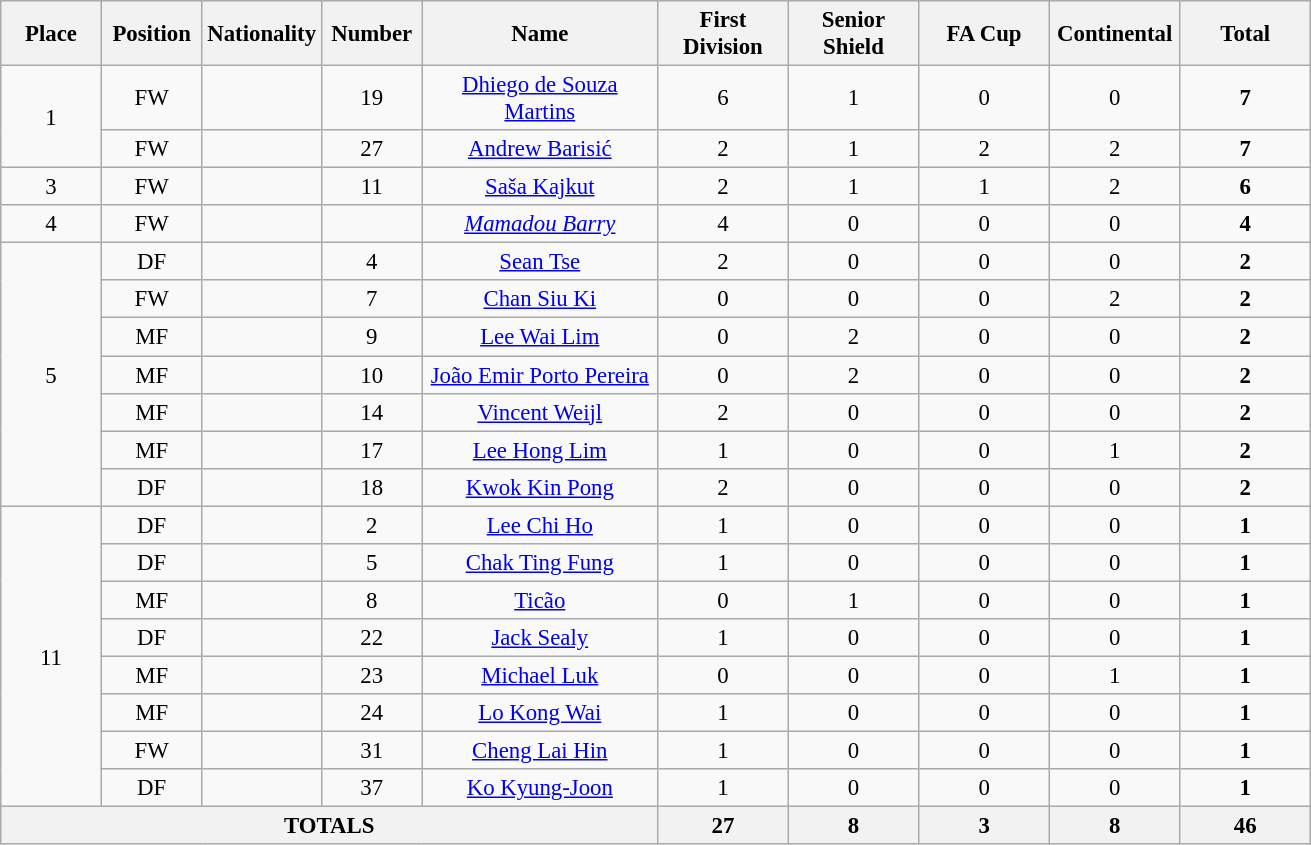<table class="wikitable" style="font-size: 95%; text-align: center;">
<tr>
<th width=60>Place</th>
<th width=60>Position</th>
<th width=60>Nationality</th>
<th width=60>Number</th>
<th width=150>Name</th>
<th width=80>First Division</th>
<th width=80>Senior Shield</th>
<th width=80>FA Cup</th>
<th width=80>Continental</th>
<th width=80><strong>Total</strong></th>
</tr>
<tr>
<td rowspan=2>1</td>
<td>FW</td>
<td></td>
<td>19</td>
<td><a href='#'>Dhiego de Souza Martins</a></td>
<td>6</td>
<td>1</td>
<td>0</td>
<td>0</td>
<td><strong>7</strong></td>
</tr>
<tr>
<td>FW</td>
<td></td>
<td>27</td>
<td><a href='#'>Andrew Barisić</a></td>
<td>2</td>
<td>1</td>
<td>2</td>
<td>2</td>
<td><strong>7</strong></td>
</tr>
<tr>
<td>3</td>
<td>FW</td>
<td></td>
<td>11</td>
<td><a href='#'>Saša Kajkut</a></td>
<td>2</td>
<td>1</td>
<td>1</td>
<td>2</td>
<td><strong>6</strong></td>
</tr>
<tr>
<td>4</td>
<td>FW</td>
<td></td>
<td></td>
<td><em><a href='#'>Mamadou Barry</a></em></td>
<td>4</td>
<td>0</td>
<td>0</td>
<td>0</td>
<td><strong>4</strong></td>
</tr>
<tr>
<td rowspan=7>5</td>
<td>DF</td>
<td></td>
<td>4</td>
<td><a href='#'>Sean Tse</a></td>
<td>2</td>
<td>0</td>
<td>0</td>
<td>0</td>
<td><strong>2</strong></td>
</tr>
<tr>
<td>FW</td>
<td></td>
<td>7</td>
<td><a href='#'>Chan Siu Ki</a></td>
<td>0</td>
<td>0</td>
<td>0</td>
<td>2</td>
<td><strong>2</strong></td>
</tr>
<tr>
<td>MF</td>
<td></td>
<td>9</td>
<td><a href='#'>Lee Wai Lim</a></td>
<td>0</td>
<td>2</td>
<td>0</td>
<td>0</td>
<td><strong>2</strong></td>
</tr>
<tr>
<td>MF</td>
<td></td>
<td>10</td>
<td><a href='#'>João Emir Porto Pereira</a></td>
<td>0</td>
<td>2</td>
<td>0</td>
<td>0</td>
<td><strong>2</strong></td>
</tr>
<tr>
<td>MF</td>
<td></td>
<td>14</td>
<td><a href='#'>Vincent Weijl</a></td>
<td>2</td>
<td>0</td>
<td>0</td>
<td>0</td>
<td><strong>2</strong></td>
</tr>
<tr>
<td>MF</td>
<td></td>
<td>17</td>
<td><a href='#'>Lee Hong Lim</a></td>
<td>1</td>
<td>0</td>
<td>0</td>
<td>1</td>
<td><strong>2</strong></td>
</tr>
<tr>
<td>DF</td>
<td></td>
<td>18</td>
<td><a href='#'>Kwok Kin Pong</a></td>
<td>2</td>
<td>0</td>
<td>0</td>
<td>0</td>
<td><strong>2</strong></td>
</tr>
<tr>
<td rowspan=8>11</td>
<td>DF</td>
<td></td>
<td>2</td>
<td><a href='#'>Lee Chi Ho</a></td>
<td>1</td>
<td>0</td>
<td>0</td>
<td>0</td>
<td><strong>1</strong></td>
</tr>
<tr>
<td>DF</td>
<td></td>
<td>5</td>
<td><a href='#'>Chak Ting Fung</a></td>
<td>1</td>
<td>0</td>
<td>0</td>
<td>0</td>
<td><strong>1</strong></td>
</tr>
<tr>
<td>MF</td>
<td></td>
<td>8</td>
<td><a href='#'>Ticão</a></td>
<td>0</td>
<td>1</td>
<td>0</td>
<td>0</td>
<td><strong>1</strong></td>
</tr>
<tr>
<td>DF</td>
<td></td>
<td>22</td>
<td><a href='#'>Jack Sealy</a></td>
<td>1</td>
<td>0</td>
<td>0</td>
<td>0</td>
<td><strong>1</strong></td>
</tr>
<tr>
<td>MF</td>
<td></td>
<td>23</td>
<td><a href='#'>Michael Luk</a></td>
<td>0</td>
<td>0</td>
<td>0</td>
<td>1</td>
<td><strong>1</strong></td>
</tr>
<tr>
<td>MF</td>
<td></td>
<td>24</td>
<td><a href='#'>Lo Kong Wai</a></td>
<td>1</td>
<td>0</td>
<td>0</td>
<td>0</td>
<td><strong>1</strong></td>
</tr>
<tr>
<td>FW</td>
<td></td>
<td>31</td>
<td><a href='#'>Cheng Lai Hin</a></td>
<td>1</td>
<td>0</td>
<td>0</td>
<td>0</td>
<td><strong>1</strong></td>
</tr>
<tr>
<td>DF</td>
<td></td>
<td>37</td>
<td><a href='#'>Ko Kyung-Joon</a></td>
<td>1</td>
<td>0</td>
<td>0</td>
<td>0</td>
<td><strong>1</strong></td>
</tr>
<tr>
<th colspan=5>TOTALS</th>
<th>27</th>
<th>8</th>
<th>3</th>
<th>8</th>
<th>46</th>
</tr>
</table>
